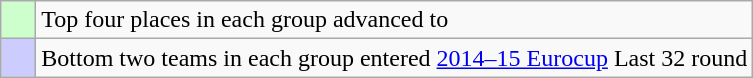<table class="wikitable">
<tr>
<td style="background:#cfc;">    </td>
<td>Top four places in each group advanced to</td>
</tr>
<tr>
<td style="background:#ccccff;">    </td>
<td>Bottom two teams in each group entered <a href='#'>2014–15 Eurocup</a> Last 32 round</td>
</tr>
</table>
